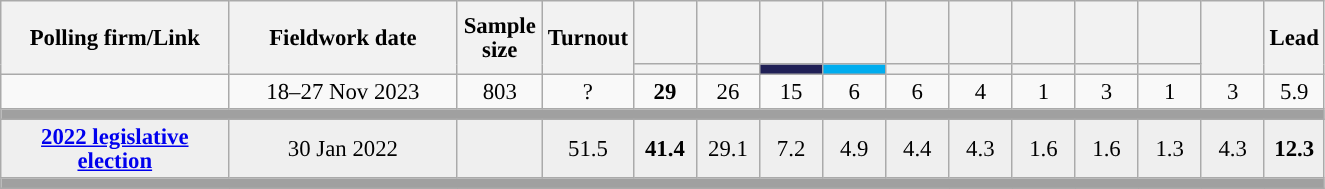<table class="wikitable sortable mw-datatable" style="text-align:center;font-size:95%;line-height:16px;">
<tr style="height:42px;">
<th style="width:145px;" rowspan="2">Polling firm/Link</th>
<th style="width:145px;" rowspan="2">Fieldwork date</th>
<th class="unsortable" style="width:50px;" rowspan="2">Sample size</th>
<th class="unsortable" style="width:45px;" rowspan="2">Turnout</th>
<th class="sortable" style="width:35px;"></th>
<th class="sortable" style="width:35px;"></th>
<th class="sortable" style="width:35px;"></th>
<th class="sortable" style="width:35px;"></th>
<th class="sortable" style="width:35px;"></th>
<th class="sortable" style="width:35px;"></th>
<th class="sortable" style="width:35px;"></th>
<th class="sortable" style="width:35px;"></th>
<th class="sortable" style="width:35px;"></th>
<th class="unsortable" style="width:35px;" rowspan="2"></th>
<th class="unsortable" style="width:30px;" rowspan="2">Lead</th>
</tr>
<tr>
<th class="sortable" style="color:inherit;background:"></th>
<th class="sortable" style="color:inherit;background:"></th>
<th class="sortable" style="color:inherit;background:#202056;"></th>
<th class="sortable" style="color:inherit;background:#00ADEF;"></th>
<th class="sortable" style="color:inherit;background:"></th>
<th class="sortable" style="color:inherit;background:"></th>
<th class="sortable" style="color:inherit;background:"></th>
<th class="sortable" style="color:inherit;background:"></th>
<th class="sortable" style="color:inherit;background:"></th>
</tr>
<tr>
<td></td>
<td>18–27 Nov 2023</td>
<td>803</td>
<td>?</td>
<td><strong>29</strong></td>
<td>26</td>
<td>15</td>
<td>6</td>
<td>6</td>
<td>4</td>
<td>1</td>
<td>3</td>
<td>1</td>
<td>3</td>
<td style="background:">5.9</td>
</tr>
<tr>
<td colspan="15" style="background:#A0A0A0"></td>
</tr>
<tr style="background:#EFEFEF">
<td><strong><a href='#'>2022 legislative election</a></strong></td>
<td>30 Jan 2022</td>
<td></td>
<td>51.5</td>
<td><strong>41.4</strong><br></td>
<td>29.1<br></td>
<td>7.2<br></td>
<td>4.9<br></td>
<td>4.4<br></td>
<td>4.3<br></td>
<td>1.6<br></td>
<td>1.6<br></td>
<td>1.3<br></td>
<td>4.3<br></td>
<td style="background:"><strong>12.3</strong></td>
</tr>
<tr>
<td colspan="15" style="background:#A0A0A0"></td>
</tr>
</table>
